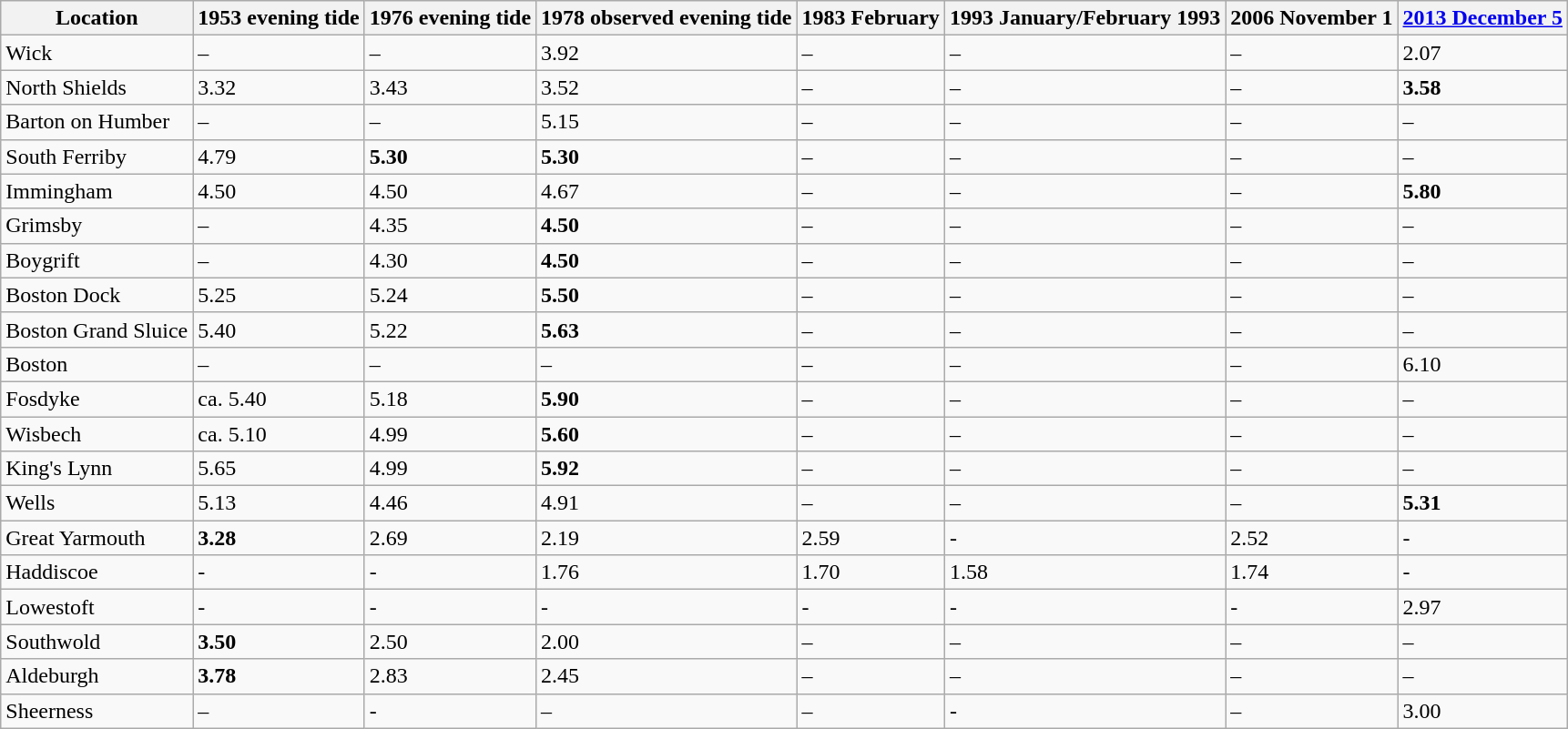<table class="wikitable sortable" border="1">
<tr>
<th scope="col" class="unsortable">Location</th>
<th scope="col">1953 evening tide</th>
<th scope="col">1976 evening tide</th>
<th scope="col">1978 observed evening tide</th>
<th scope="col">1983 February </th>
<th scope="col">1993 January/February 1993</th>
<th scope="col">2006 November 1</th>
<th scope="col"><a href='#'>2013 December 5</a></th>
</tr>
<tr>
<td>Wick</td>
<td>–</td>
<td>–</td>
<td>3.92</td>
<td>–</td>
<td>–</td>
<td>–</td>
<td>2.07</td>
</tr>
<tr>
<td>North Shields</td>
<td>3.32</td>
<td>3.43</td>
<td>3.52</td>
<td>–</td>
<td>–</td>
<td>–</td>
<td><strong>3.58</strong></td>
</tr>
<tr>
<td>Barton on Humber</td>
<td>–</td>
<td>–</td>
<td>5.15</td>
<td>–</td>
<td>–</td>
<td>–</td>
<td>–</td>
</tr>
<tr>
<td>South Ferriby</td>
<td>4.79</td>
<td><strong>5.30</strong></td>
<td><strong>5.30</strong></td>
<td>–</td>
<td>–</td>
<td>–</td>
<td>–</td>
</tr>
<tr>
<td>Immingham</td>
<td>4.50</td>
<td>4.50</td>
<td>4.67</td>
<td>–</td>
<td>–</td>
<td>–</td>
<td><strong>5.80</strong></td>
</tr>
<tr>
<td>Grimsby</td>
<td>–</td>
<td>4.35</td>
<td><strong>4.50</strong></td>
<td>–</td>
<td>–</td>
<td>–</td>
<td>–</td>
</tr>
<tr>
<td>Boygrift</td>
<td>–</td>
<td>4.30</td>
<td><strong>4.50</strong></td>
<td>–</td>
<td>–</td>
<td>–</td>
<td>–</td>
</tr>
<tr>
<td>Boston Dock</td>
<td>5.25</td>
<td>5.24</td>
<td><strong>5.50</strong></td>
<td>–</td>
<td>–</td>
<td>–</td>
<td>–</td>
</tr>
<tr>
<td>Boston Grand Sluice</td>
<td>5.40</td>
<td>5.22</td>
<td><strong>5.63</strong></td>
<td>–</td>
<td>–</td>
<td>–</td>
<td>–</td>
</tr>
<tr>
<td>Boston</td>
<td>–</td>
<td>–</td>
<td>–</td>
<td>–</td>
<td>–</td>
<td>–</td>
<td>6.10</td>
</tr>
<tr>
<td>Fosdyke</td>
<td>ca. 5.40</td>
<td>5.18</td>
<td><strong>5.90</strong></td>
<td>–</td>
<td>–</td>
<td>–</td>
<td>–</td>
</tr>
<tr>
<td>Wisbech</td>
<td>ca. 5.10</td>
<td>4.99</td>
<td><strong>5.60</strong></td>
<td>–</td>
<td>–</td>
<td>–</td>
<td>–</td>
</tr>
<tr>
<td>King's Lynn</td>
<td>5.65</td>
<td>4.99</td>
<td><strong>5.92</strong></td>
<td>–</td>
<td>–</td>
<td>–</td>
<td>–</td>
</tr>
<tr>
<td>Wells</td>
<td>5.13</td>
<td>4.46</td>
<td>4.91</td>
<td>–</td>
<td>–</td>
<td>–</td>
<td><strong>5.31</strong></td>
</tr>
<tr>
<td>Great Yarmouth</td>
<td><strong>3.28</strong></td>
<td>2.69</td>
<td>2.19</td>
<td>2.59</td>
<td>-</td>
<td>2.52</td>
<td>-</td>
</tr>
<tr>
<td>Haddiscoe</td>
<td>-</td>
<td>-</td>
<td>1.76</td>
<td>1.70</td>
<td>1.58</td>
<td>1.74</td>
<td>-</td>
</tr>
<tr>
<td>Lowestoft</td>
<td>-</td>
<td>-</td>
<td>-</td>
<td>-</td>
<td>-</td>
<td>-</td>
<td>2.97</td>
</tr>
<tr>
<td>Southwold</td>
<td><strong>3.50</strong></td>
<td>2.50</td>
<td>2.00</td>
<td>–</td>
<td>–</td>
<td>–</td>
<td>–</td>
</tr>
<tr>
<td>Aldeburgh</td>
<td><strong>3.78</strong></td>
<td>2.83</td>
<td>2.45</td>
<td>–</td>
<td>–</td>
<td>–</td>
<td>–</td>
</tr>
<tr>
<td>Sheerness</td>
<td>–</td>
<td>-</td>
<td>–</td>
<td>–</td>
<td>-</td>
<td>–</td>
<td>3.00</td>
</tr>
</table>
